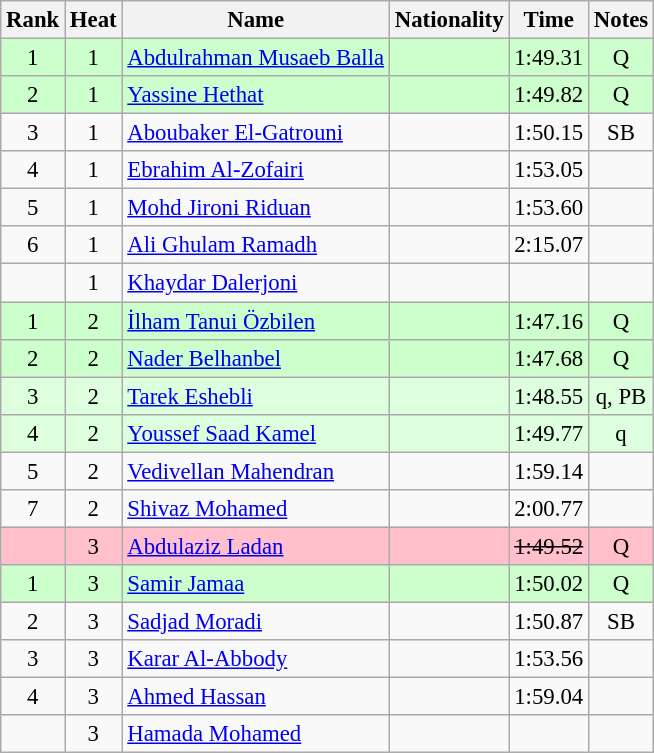<table class="wikitable sortable" style="text-align:center;font-size:95%">
<tr>
<th>Rank</th>
<th>Heat</th>
<th>Name</th>
<th>Nationality</th>
<th>Time</th>
<th>Notes</th>
</tr>
<tr bgcolor=ccffcc>
<td>1</td>
<td>1</td>
<td align=left><a href='#'>Abdulrahman Musaeb Balla</a></td>
<td align=left></td>
<td>1:49.31</td>
<td>Q</td>
</tr>
<tr bgcolor=ccffcc>
<td>2</td>
<td>1</td>
<td align=left><a href='#'>Yassine Hethat</a></td>
<td align=left></td>
<td>1:49.82</td>
<td>Q</td>
</tr>
<tr>
<td>3</td>
<td>1</td>
<td align=left><a href='#'>Aboubaker El-Gatrouni</a></td>
<td align=left></td>
<td>1:50.15</td>
<td>SB</td>
</tr>
<tr>
<td>4</td>
<td>1</td>
<td align=left><a href='#'>Ebrahim Al-Zofairi</a></td>
<td align=left></td>
<td>1:53.05</td>
<td></td>
</tr>
<tr>
<td>5</td>
<td>1</td>
<td align=left><a href='#'>Mohd Jironi Riduan</a></td>
<td align=left></td>
<td>1:53.60</td>
<td></td>
</tr>
<tr>
<td>6</td>
<td>1</td>
<td align=left><a href='#'>Ali Ghulam Ramadh</a></td>
<td align=left></td>
<td>2:15.07</td>
<td></td>
</tr>
<tr>
<td></td>
<td>1</td>
<td align=left><a href='#'>Khaydar Dalerjoni</a></td>
<td align=left></td>
<td></td>
<td></td>
</tr>
<tr bgcolor=ccffcc>
<td>1</td>
<td>2</td>
<td align=left><a href='#'>İlham Tanui Özbilen</a></td>
<td align=left></td>
<td>1:47.16</td>
<td>Q</td>
</tr>
<tr bgcolor=ccffcc>
<td>2</td>
<td>2</td>
<td align=left><a href='#'>Nader Belhanbel</a></td>
<td align=left></td>
<td>1:47.68</td>
<td>Q</td>
</tr>
<tr bgcolor=ddffdd>
<td>3</td>
<td>2</td>
<td align=left><a href='#'>Tarek Eshebli</a></td>
<td align=left></td>
<td>1:48.55</td>
<td>q, PB</td>
</tr>
<tr bgcolor=ddffdd>
<td>4</td>
<td>2</td>
<td align=left><a href='#'>Youssef Saad Kamel</a></td>
<td align=left></td>
<td>1:49.77</td>
<td>q</td>
</tr>
<tr>
<td>5</td>
<td>2</td>
<td align=left><a href='#'>Vedivellan Mahendran</a></td>
<td align=left></td>
<td>1:59.14</td>
<td></td>
</tr>
<tr>
<td>7</td>
<td>2</td>
<td align=left><a href='#'>Shivaz Mohamed</a></td>
<td align=left></td>
<td>2:00.77</td>
<td></td>
</tr>
<tr bgcolor=pink>
<td><s></s></td>
<td>3</td>
<td align=left><a href='#'>Abdulaziz Ladan</a></td>
<td align=left></td>
<td><s>1:49.52</s></td>
<td>Q</td>
</tr>
<tr bgcolor=ccffcc>
<td>1</td>
<td>3</td>
<td align=left><a href='#'>Samir Jamaa</a></td>
<td align=left></td>
<td>1:50.02</td>
<td>Q</td>
</tr>
<tr>
<td>2</td>
<td>3</td>
<td align=left><a href='#'>Sadjad Moradi</a></td>
<td align=left></td>
<td>1:50.87</td>
<td>SB</td>
</tr>
<tr>
<td>3</td>
<td>3</td>
<td align=left><a href='#'>Karar Al-Abbody</a></td>
<td align=left></td>
<td>1:53.56</td>
<td></td>
</tr>
<tr>
<td>4</td>
<td>3</td>
<td align=left><a href='#'>Ahmed Hassan</a></td>
<td align=left></td>
<td>1:59.04</td>
<td></td>
</tr>
<tr>
<td></td>
<td>3</td>
<td align=left><a href='#'>Hamada Mohamed</a></td>
<td align=left></td>
<td></td>
<td></td>
</tr>
</table>
